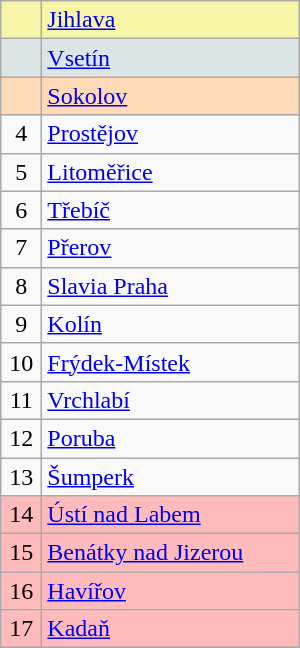<table class="wikitable" style="width:200px;">
<tr style="background:#F7F6A8;">
<td align=center style="width:20px;"></td>
<td><a href='#'>Jihlava</a></td>
</tr>
<tr style="background:#DCE5E5;">
<td align=center></td>
<td><a href='#'>Vsetín</a></td>
</tr>
<tr style="background:#FFDAB9;">
<td align=center></td>
<td><a href='#'>Sokolov</a></td>
</tr>
<tr>
<td align=center>4</td>
<td><a href='#'>Prostějov</a></td>
</tr>
<tr>
<td align=center>5</td>
<td><a href='#'>Litoměřice</a></td>
</tr>
<tr>
<td align=center>6</td>
<td><a href='#'>Třebíč</a></td>
</tr>
<tr>
<td align=center>7</td>
<td><a href='#'>Přerov</a></td>
</tr>
<tr>
<td align=center>8</td>
<td><a href='#'>Slavia Praha</a></td>
</tr>
<tr>
<td align=center>9</td>
<td><a href='#'>Kolín</a></td>
</tr>
<tr>
<td align=center>10</td>
<td><a href='#'>Frýdek-Místek</a></td>
</tr>
<tr>
<td align=center>11</td>
<td><a href='#'>Vrchlabí</a></td>
</tr>
<tr>
<td align=center>12</td>
<td><a href='#'>Poruba</a></td>
</tr>
<tr>
<td align=center>13</td>
<td><a href='#'>Šumperk</a></td>
</tr>
<tr style="background:#ffbbbb;">
<td align=center>14</td>
<td><a href='#'>Ústí nad Labem</a></td>
</tr>
<tr style="background:#ffbbbb;">
<td align=center>15</td>
<td><a href='#'>Benátky nad Jizerou</a></td>
</tr>
<tr style="background:#ffbbbb;">
<td align=center>16</td>
<td><a href='#'>Havířov</a></td>
</tr>
<tr style="background:#ffbbbb;">
<td align=center>17</td>
<td><a href='#'>Kadaň</a></td>
</tr>
</table>
